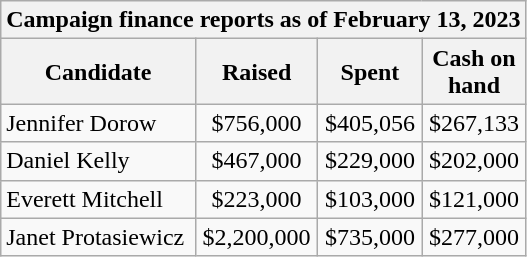<table class="wikitable sortable">
<tr>
<th colspan="5">Campaign finance reports as of February 13, 2023</th>
</tr>
<tr style="text-align:center;">
<th>Candidate</th>
<th>Raised</th>
<th>Spent</th>
<th>Cash on<br>hand</th>
</tr>
<tr>
<td>Jennifer Dorow</td>
<td align="center">$756,000</td>
<td align="center">$405,056</td>
<td align="center">$267,133</td>
</tr>
<tr>
<td>Daniel Kelly</td>
<td align="center">$467,000</td>
<td align="center">$229,000</td>
<td align="center">$202,000</td>
</tr>
<tr>
<td>Everett Mitchell</td>
<td align="center">$223,000</td>
<td align="center">$103,000</td>
<td align="center">$121,000</td>
</tr>
<tr>
<td>Janet Protasiewicz</td>
<td align="center">$2,200,000</td>
<td align="center">$735,000</td>
<td align="center">$277,000</td>
</tr>
</table>
